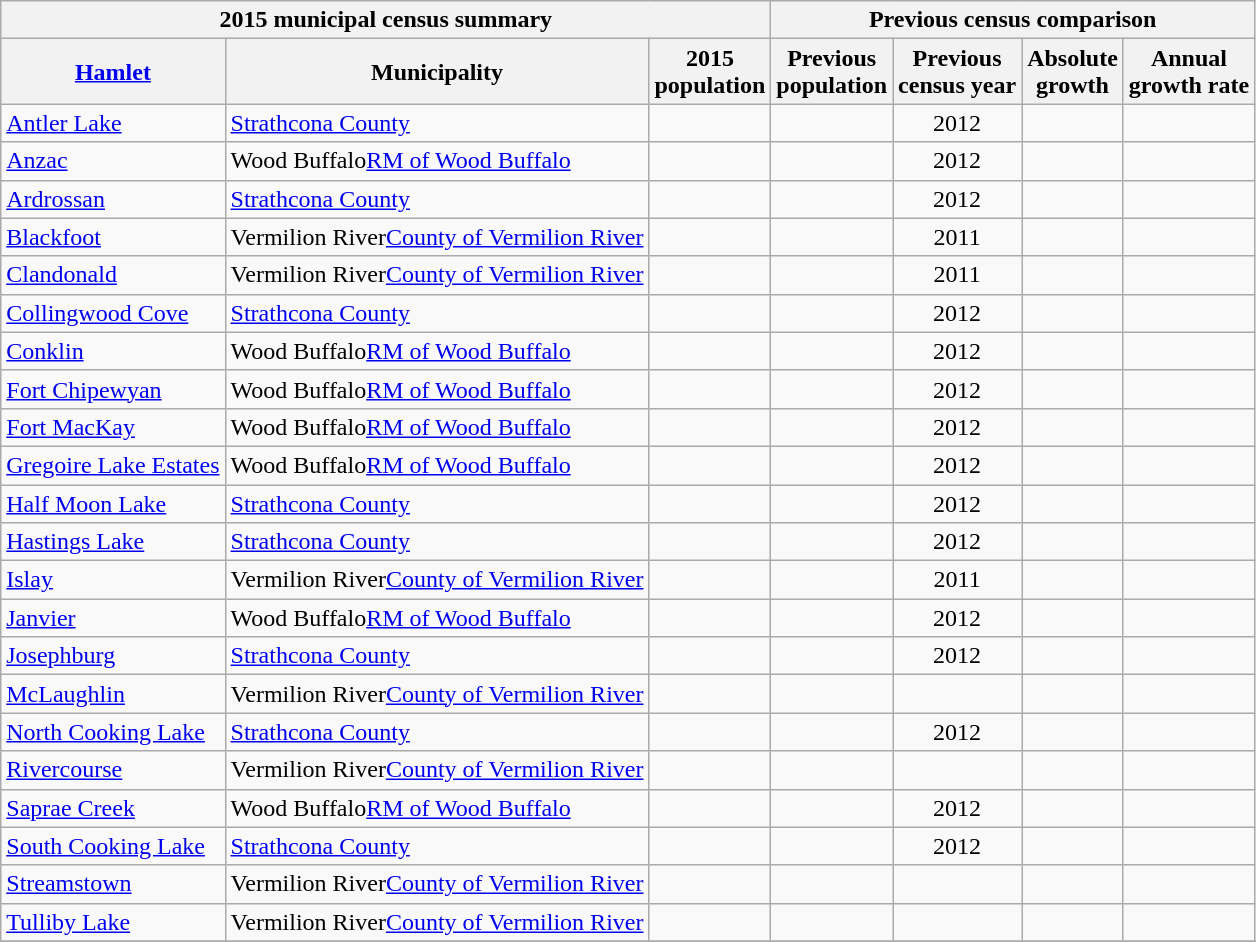<table class="wikitable sortable">
<tr>
<th colspan=3 class=unsortable>2015 municipal census summary</th>
<th colspan=4 class=unsortable>Previous census comparison</th>
</tr>
<tr>
<th><a href='#'>Hamlet</a></th>
<th>Municipality</th>
<th>2015<br>population<br></th>
<th>Previous<br>population<br></th>
<th>Previous<br>census year<br></th>
<th>Absolute<br>growth</th>
<th>Annual<br>growth rate</th>
</tr>
<tr>
<td><a href='#'>Antler Lake</a></td>
<td><a href='#'>Strathcona County</a></td>
<td align=center></td>
<td align=center></td>
<td align=center>2012</td>
<td align=center></td>
<td align=center></td>
</tr>
<tr>
<td><a href='#'>Anzac</a></td>
<td><span>Wood Buffalo</span><a href='#'>RM of Wood Buffalo</a></td>
<td align=center></td>
<td align=center></td>
<td align=center>2012</td>
<td align=center></td>
<td align=center></td>
</tr>
<tr>
<td><a href='#'>Ardrossan</a></td>
<td><a href='#'>Strathcona County</a></td>
<td align=center></td>
<td align=center></td>
<td align=center>2012</td>
<td align=center></td>
<td align=center></td>
</tr>
<tr>
<td><a href='#'>Blackfoot</a></td>
<td><span>Vermilion River</span><a href='#'>County of Vermilion River</a></td>
<td align=center></td>
<td align=center></td>
<td align=center>2011</td>
<td align=center></td>
<td align=center></td>
</tr>
<tr>
<td><a href='#'>Clandonald</a></td>
<td><span>Vermilion River</span><a href='#'>County of Vermilion River</a></td>
<td align=center></td>
<td align=center></td>
<td align=center>2011</td>
<td align=center></td>
<td align=center></td>
</tr>
<tr>
<td><a href='#'>Collingwood Cove</a></td>
<td><a href='#'>Strathcona County</a></td>
<td align=center></td>
<td align=center></td>
<td align=center>2012</td>
<td align=center></td>
<td align=center></td>
</tr>
<tr>
<td><a href='#'>Conklin</a></td>
<td><span>Wood Buffalo</span><a href='#'>RM of Wood Buffalo</a></td>
<td align=center></td>
<td align=center></td>
<td align=center>2012</td>
<td align=center></td>
<td align=center></td>
</tr>
<tr>
<td><a href='#'>Fort Chipewyan</a></td>
<td><span>Wood Buffalo</span><a href='#'>RM of Wood Buffalo</a></td>
<td align=center></td>
<td align=center></td>
<td align=center>2012</td>
<td align=center></td>
<td align=center></td>
</tr>
<tr>
<td><a href='#'>Fort MacKay</a></td>
<td><span>Wood Buffalo</span><a href='#'>RM of Wood Buffalo</a></td>
<td align=center></td>
<td align=center></td>
<td align=center>2012</td>
<td align=center></td>
<td align=center></td>
</tr>
<tr>
<td><a href='#'>Gregoire Lake Estates</a></td>
<td><span>Wood Buffalo</span><a href='#'>RM of Wood Buffalo</a></td>
<td align=center></td>
<td align=center></td>
<td align=center>2012</td>
<td align=center></td>
<td align=center></td>
</tr>
<tr>
<td><a href='#'>Half Moon Lake</a></td>
<td><a href='#'>Strathcona County</a></td>
<td align=center></td>
<td align=center></td>
<td align=center>2012</td>
<td align=center></td>
<td align=center></td>
</tr>
<tr>
<td><a href='#'>Hastings Lake</a></td>
<td><a href='#'>Strathcona County</a></td>
<td align=center></td>
<td align=center></td>
<td align=center>2012</td>
<td align=center></td>
<td align=center></td>
</tr>
<tr>
<td><a href='#'>Islay</a></td>
<td><span>Vermilion River</span><a href='#'>County of Vermilion River</a></td>
<td align=center></td>
<td align=center></td>
<td align=center>2011</td>
<td align=center></td>
<td align=center></td>
</tr>
<tr>
<td><a href='#'>Janvier</a></td>
<td><span>Wood Buffalo</span><a href='#'>RM of Wood Buffalo</a></td>
<td align=center></td>
<td align=center></td>
<td align=center>2012</td>
<td align=center></td>
<td align=center></td>
</tr>
<tr>
<td><a href='#'>Josephburg</a></td>
<td><a href='#'>Strathcona County</a></td>
<td align=center></td>
<td align=center></td>
<td align=center>2012</td>
<td align=center></td>
<td align=center></td>
</tr>
<tr>
<td><a href='#'>McLaughlin</a></td>
<td><span>Vermilion River</span><a href='#'>County of Vermilion River</a></td>
<td align=center></td>
<td align=center></td>
<td align=center></td>
<td align=center></td>
<td align=center></td>
</tr>
<tr>
<td><a href='#'>North Cooking Lake</a></td>
<td><a href='#'>Strathcona County</a></td>
<td align=center></td>
<td align=center></td>
<td align=center>2012</td>
<td align=center></td>
<td align=center></td>
</tr>
<tr>
<td><a href='#'>Rivercourse</a></td>
<td><span>Vermilion River</span><a href='#'>County of Vermilion River</a></td>
<td align=center></td>
<td align=center></td>
<td align=center></td>
<td align=center></td>
<td align=center></td>
</tr>
<tr>
<td><a href='#'>Saprae Creek</a></td>
<td><span>Wood Buffalo</span><a href='#'>RM of Wood Buffalo</a></td>
<td align=center></td>
<td align=center></td>
<td align=center>2012</td>
<td align=center></td>
<td align=center></td>
</tr>
<tr>
<td><a href='#'>South Cooking Lake</a></td>
<td><a href='#'>Strathcona County</a></td>
<td align=center></td>
<td align=center></td>
<td align=center>2012</td>
<td align=center></td>
<td align=center></td>
</tr>
<tr>
<td><a href='#'>Streamstown</a></td>
<td><span>Vermilion River</span><a href='#'>County of Vermilion River</a></td>
<td align=center></td>
<td align=center></td>
<td align=center></td>
<td align=center></td>
<td align=center></td>
</tr>
<tr>
<td><a href='#'>Tulliby Lake</a></td>
<td><span>Vermilion River</span><a href='#'>County of Vermilion River</a></td>
<td align=center></td>
<td align=center></td>
<td align=center></td>
<td align=center></td>
<td align=center></td>
</tr>
<tr>
</tr>
</table>
